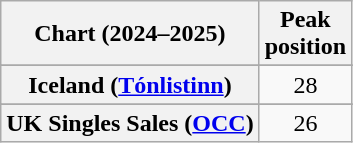<table class="wikitable sortable plainrowheaders" style="text-align:center">
<tr>
<th scope="col">Chart (2024–2025)</th>
<th scope="col">Peak<br>position</th>
</tr>
<tr>
</tr>
<tr>
</tr>
<tr>
<th scope="row">Iceland (<a href='#'>Tónlistinn</a>)</th>
<td>28</td>
</tr>
<tr>
</tr>
<tr>
</tr>
<tr>
<th scope="row">UK Singles Sales (<a href='#'>OCC</a>)</th>
<td>26</td>
</tr>
</table>
